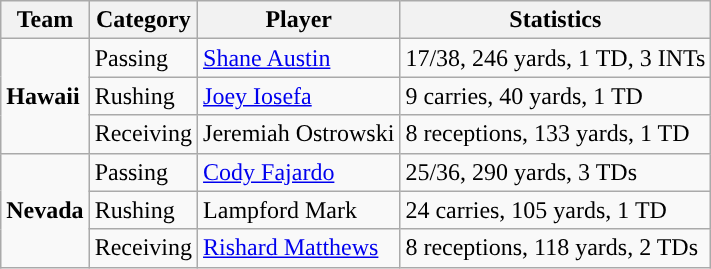<table class="wikitable" style="float: left;">
<tr>
<th>Team</th>
<th>Category</th>
<th>Player</th>
<th>Statistics</th>
</tr>
<tr>
<td rowspan=3><strong>Hawaii</strong></td>
<td>Passing</td>
<td><a href='#'>Shane Austin</a></td>
<td>17/38, 246 yards, 1 TD, 3 INTs</td>
</tr>
<tr>
<td>Rushing</td>
<td><a href='#'>Joey Iosefa</a></td>
<td>9 carries, 40 yards, 1 TD</td>
</tr>
<tr>
<td>Receiving</td>
<td>Jeremiah Ostrowski</td>
<td>8 receptions, 133 yards, 1 TD</td>
</tr>
<tr>
<td rowspan=3><strong>Nevada</strong></td>
<td>Passing</td>
<td><a href='#'>Cody Fajardo</a></td>
<td>25/36, 290 yards, 3 TDs</td>
</tr>
<tr>
<td>Rushing</td>
<td>Lampford Mark</td>
<td>24 carries, 105 yards, 1 TD</td>
</tr>
<tr>
<td>Receiving</td>
<td><a href='#'>Rishard Matthews</a></td>
<td>8 receptions, 118 yards, 2 TDs</td>
</tr>
</table>
